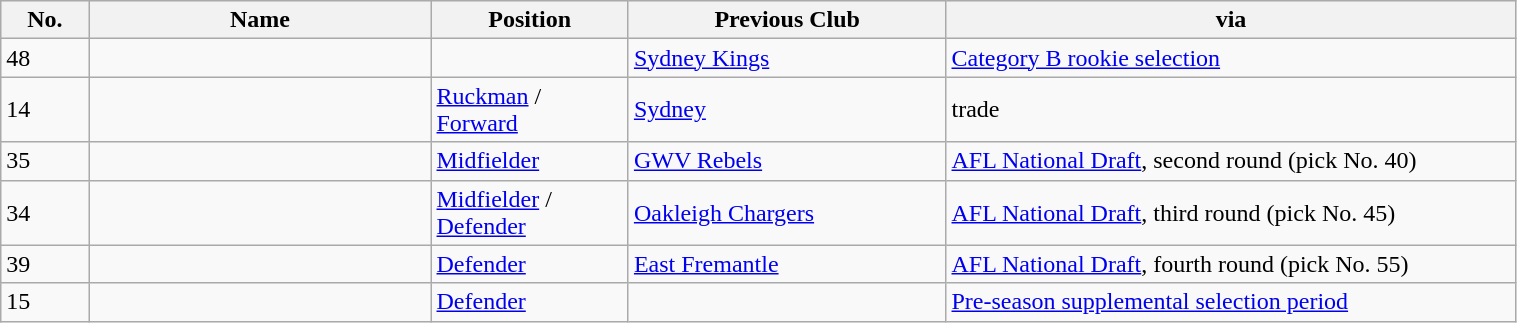<table class="wikitable sortable" style="width:80%;">
<tr style="background:#efefef;">
<th width=1%>No.</th>
<th width=6%>Name</th>
<th width=2%>Position</th>
<th width=5%>Previous Club</th>
<th width=10%>via</th>
</tr>
<tr>
<td align=left>48</td>
<td></td>
<td></td>
<td><a href='#'>Sydney Kings</a></td>
<td><a href='#'>Category B rookie selection</a></td>
</tr>
<tr>
<td align=left>14</td>
<td></td>
<td><a href='#'>Ruckman</a> / <a href='#'>Forward</a></td>
<td><a href='#'>Sydney</a></td>
<td>trade</td>
</tr>
<tr>
<td align=left>35</td>
<td></td>
<td><a href='#'>Midfielder</a></td>
<td><a href='#'>GWV Rebels</a></td>
<td><a href='#'>AFL National Draft</a>, second round (pick No. 40)</td>
</tr>
<tr>
<td align=left>34</td>
<td></td>
<td><a href='#'>Midfielder</a> / <a href='#'>Defender</a></td>
<td><a href='#'>Oakleigh Chargers</a></td>
<td><a href='#'>AFL National Draft</a>, third round (pick No. 45)</td>
</tr>
<tr>
<td align=left>39</td>
<td></td>
<td><a href='#'>Defender</a></td>
<td><a href='#'>East Fremantle</a></td>
<td><a href='#'>AFL National Draft</a>, fourth round (pick No. 55)</td>
</tr>
<tr>
<td align=left>15</td>
<td></td>
<td><a href='#'>Defender</a></td>
<td></td>
<td><a href='#'>Pre-season supplemental selection period</a></td>
</tr>
</table>
